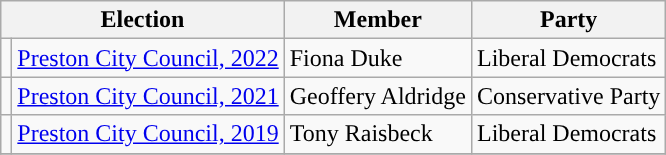<table class="wikitable">
<tr>
<th colspan="2">Election</th>
<th>Member</th>
<th>Party</th>
</tr>
<tr>
<td style="background-color: "></td>
<td><a href='#'>Preston City Council, 2022</a></td>
<td>Fiona Duke</td>
<td>Liberal Democrats</td>
</tr>
<tr>
<td style="background-color: "></td>
<td><a href='#'>Preston City Council, 2021</a></td>
<td>Geoffery Aldridge</td>
<td>Conservative Party</td>
</tr>
<tr>
<td style="background-color: "></td>
<td><a href='#'>Preston City Council, 2019</a></td>
<td>Tony Raisbeck</td>
<td>Liberal Democrats</td>
</tr>
<tr>
</tr>
</table>
